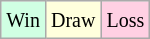<table class="wikitable">
<tr>
<td style="background:#d0ffe3;"><small>Win</small></td>
<td style="background:#ffd;"><small>Draw</small></td>
<td style="background:#ffd0e3;"><small>Loss</small></td>
</tr>
</table>
